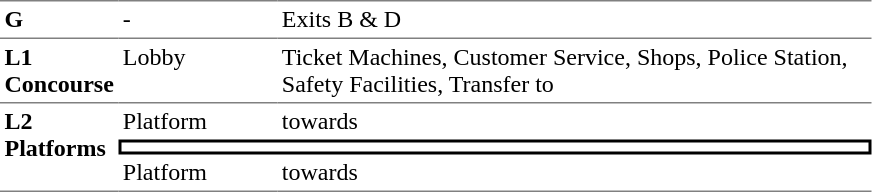<table table border=0 cellspacing=0 cellpadding=3>
<tr>
<td style="border-top:solid 1px gray;" valign=top><strong>G</strong></td>
<td style="border-top:solid 1px gray;" valign=top>-</td>
<td style="border-top:solid 1px gray;" valign=top>Exits B & D</td>
</tr>
<tr>
<td style="border-bottom:solid 1px gray; border-top:solid 1px gray;" valign=top width=50><strong>L1<br>Concourse</strong></td>
<td style="border-bottom:solid 1px gray; border-top:solid 1px gray;" valign=top width=100> Lobby</td>
<td style="border-bottom:solid 1px gray; border-top:solid 1px gray;" valign=top width=390>Ticket Machines, Customer Service, Shops, Police Station, Safety Facilities, Transfer to </td>
</tr>
<tr>
<td style="border-bottom:solid 1px gray;" rowspan=4 valign=top><strong>L2<br>Platforms</strong></td>
<td>Platform </td>
<td>  towards  </td>
</tr>
<tr>
<td style="border-right:solid 2px black;border-left:solid 2px black;border-top:solid 2px black;border-bottom:solid 2px black;text-align:center;" colspan=2></td>
</tr>
<tr>
<td style="border-bottom:solid 1px gray;">Platform </td>
<td style="border-bottom:solid 1px gray;"> towards   </td>
</tr>
</table>
